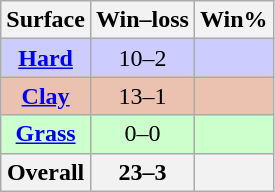<table class="sortable wikitable">
<tr>
<th>Surface</th>
<th>Win–loss</th>
<th>Win%</th>
</tr>
<tr style="background:#ccf;">
<td align=center><strong><a href='#'>Hard</a></strong></td>
<td align=center>10–2</td>
<td align=center></td>
</tr>
<tr style="background:#ebc2af;">
<td align=center><strong><a href='#'>Clay</a></strong></td>
<td align=center>13–1</td>
<td align=center></td>
</tr>
<tr style="background:#cfc;">
<td align=center><strong><a href='#'>Grass</a></strong></td>
<td align=center>0–0</td>
<td align=center></td>
</tr>
<tr>
<th>Overall</th>
<th>23–3</th>
<th></th>
</tr>
</table>
